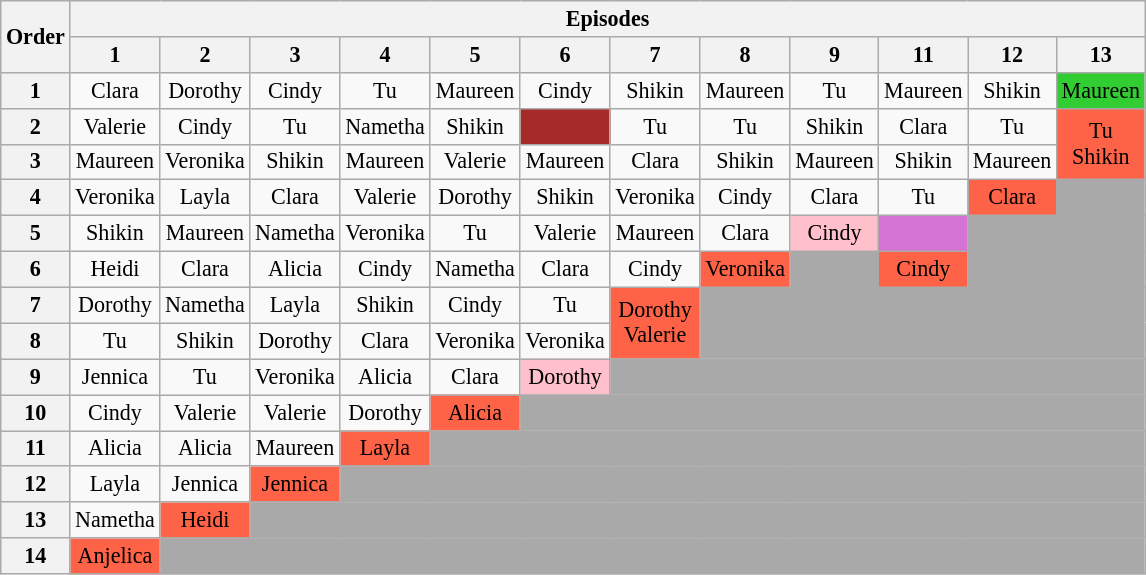<table class="wikitable" style="text-align:center; font-size:92%;">
<tr>
<th rowspan="2">Order</th>
<th colspan="13">Episodes</th>
</tr>
<tr>
<th>1</th>
<th>2</th>
<th>3</th>
<th>4</th>
<th>5</th>
<th>6</th>
<th>7</th>
<th>8</th>
<th>9</th>
<th>11</th>
<th>12</th>
<th>13</th>
</tr>
<tr>
<th>1</th>
<td>Clara</td>
<td>Dorothy</td>
<td>Cindy</td>
<td>Tu</td>
<td>Maureen</td>
<td>Cindy</td>
<td>Shikin</td>
<td>Maureen</td>
<td>Tu</td>
<td>Maureen</td>
<td>Shikin</td>
<td style="background:limegreen;">Maureen</td>
</tr>
<tr>
<th>2</th>
<td>Valerie</td>
<td>Cindy</td>
<td>Tu</td>
<td>Nametha</td>
<td>Shikin</td>
<td style="background:brown;"></td>
<td>Tu</td>
<td>Tu</td>
<td>Shikin</td>
<td>Clara</td>
<td>Tu</td>
<td rowspan="2" style="background:tomato;">Tu<br>Shikin</td>
</tr>
<tr>
<th>3</th>
<td>Maureen</td>
<td>Veronika</td>
<td>Shikin</td>
<td>Maureen</td>
<td>Valerie</td>
<td>Maureen</td>
<td>Clara</td>
<td>Shikin</td>
<td>Maureen</td>
<td>Shikin</td>
<td>Maureen</td>
</tr>
<tr>
<th>4</th>
<td>Veronika</td>
<td>Layla</td>
<td>Clara</td>
<td>Valerie</td>
<td>Dorothy</td>
<td>Shikin</td>
<td>Veronika</td>
<td>Cindy</td>
<td>Clara</td>
<td>Tu</td>
<td style="background:tomato;">Clara</td>
<td style="background:darkgray;"></td>
</tr>
<tr>
<th>5</th>
<td>Shikin</td>
<td>Maureen</td>
<td>Nametha</td>
<td>Veronika</td>
<td>Tu</td>
<td>Valerie</td>
<td>Maureen</td>
<td>Clara</td>
<td style="background:pink;">Cindy</td>
<td style="background:#D473D4;"></td>
<td colspan="2" style="background:darkgray;"></td>
</tr>
<tr>
<th>6</th>
<td>Heidi</td>
<td>Clara</td>
<td>Alicia</td>
<td>Cindy</td>
<td>Nametha</td>
<td>Clara</td>
<td>Cindy</td>
<td style="background:tomato;">Veronika</td>
<td style="background:darkgray;"></td>
<td style="background:tomato;">Cindy</td>
<td colspan="3" style="background:darkgray;"></td>
</tr>
<tr>
<th>7</th>
<td>Dorothy</td>
<td>Nametha</td>
<td>Layla</td>
<td>Shikin</td>
<td>Cindy</td>
<td>Tu</td>
<td rowspan="2" style="background:tomato;">Dorothy<br>Valerie</td>
<td rowspan="2" colspan="6" style="background:darkgray;"></td>
</tr>
<tr>
<th>8</th>
<td>Tu</td>
<td>Shikin</td>
<td>Dorothy</td>
<td>Clara</td>
<td>Veronika</td>
<td>Veronika</td>
</tr>
<tr>
<th>9</th>
<td>Jennica</td>
<td>Tu</td>
<td>Veronika</td>
<td>Alicia</td>
<td>Clara</td>
<td style="background:pink;">Dorothy</td>
<td colspan="7" style="background:darkgray;"></td>
</tr>
<tr>
<th>10</th>
<td>Cindy</td>
<td>Valerie</td>
<td>Valerie</td>
<td>Dorothy</td>
<td style="background:tomato;">Alicia</td>
<td colspan="8" style="background:darkgray;"></td>
</tr>
<tr>
<th>11</th>
<td>Alicia</td>
<td>Alicia</td>
<td>Maureen</td>
<td style="background:tomato;">Layla</td>
<td colspan="9" style="background:darkgray;"></td>
</tr>
<tr>
<th>12</th>
<td>Layla</td>
<td>Jennica</td>
<td style="background:tomato;">Jennica</td>
<td colspan="10" style="background:darkgray;"></td>
</tr>
<tr>
<th>13</th>
<td>Nametha</td>
<td style="background:tomato;">Heidi</td>
<td colspan="11" style="background:darkgray;"></td>
</tr>
<tr>
<th>14</th>
<td style="background:tomato;">Anjelica</td>
<td colspan="12" style="background:darkgray;"></td>
</tr>
</table>
